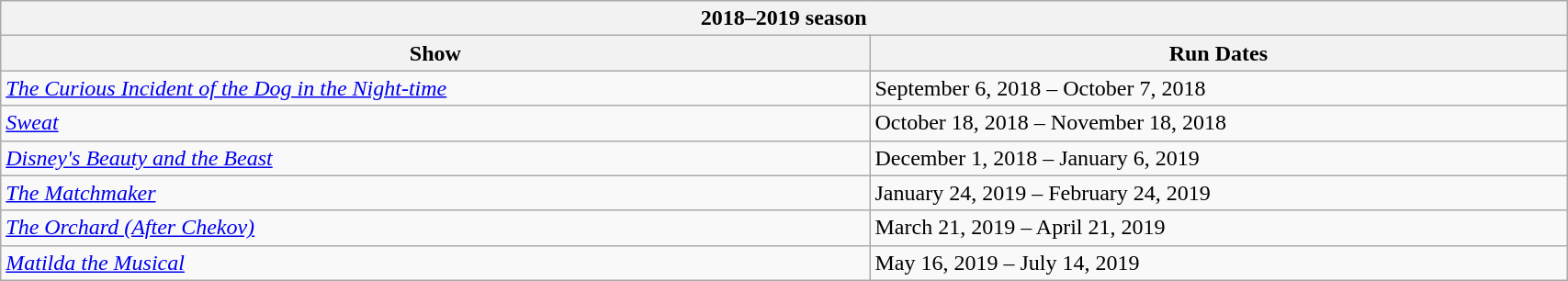<table class="wikitable collapsible" width=90%>
<tr>
<th colspan=4>2018–2019 season</th>
</tr>
<tr>
<th>Show</th>
<th>Run Dates</th>
</tr>
<tr>
<td><em><a href='#'>The Curious Incident of the Dog in the Night-time</a></em></td>
<td>September 6, 2018 – October 7, 2018</td>
</tr>
<tr>
<td><em><a href='#'>Sweat</a></em></td>
<td>October 18, 2018 – November 18, 2018</td>
</tr>
<tr>
<td><em><a href='#'>Disney's Beauty and the Beast</a></em></td>
<td>December 1, 2018 – January 6, 2019</td>
</tr>
<tr>
<td><em><a href='#'>The Matchmaker</a></em></td>
<td>January 24, 2019 – February 24, 2019</td>
</tr>
<tr>
<td><em><a href='#'>The Orchard (After Chekov)</a></em></td>
<td>March 21, 2019 – April 21, 2019</td>
</tr>
<tr>
<td><em><a href='#'>Matilda the Musical</a></em></td>
<td>May 16, 2019 – July 14, 2019</td>
</tr>
</table>
